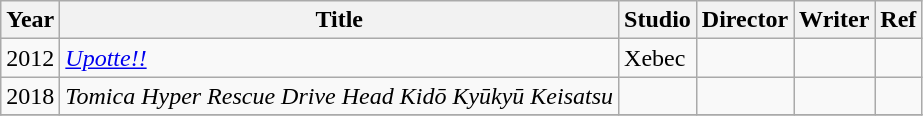<table class="wikitable">
<tr>
<th>Year</th>
<th>Title</th>
<th>Studio</th>
<th>Director</th>
<th>Writer</th>
<th>Ref</th>
</tr>
<tr>
<td>2012</td>
<td><em><a href='#'>Upotte!!</a></em></td>
<td>Xebec</td>
<td></td>
<td></td>
<td></td>
</tr>
<tr>
<td>2018</td>
<td><em>Tomica Hyper Rescue Drive Head Kidō Kyūkyū Keisatsu</em></td>
<td></td>
<td></td>
<td></td>
<td></td>
</tr>
<tr>
</tr>
</table>
